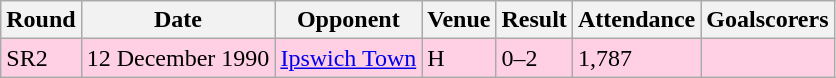<table class="wikitable">
<tr>
<th>Round</th>
<th>Date</th>
<th>Opponent</th>
<th>Venue</th>
<th>Result</th>
<th>Attendance</th>
<th>Goalscorers</th>
</tr>
<tr style="background-color: #ffd0e3;">
<td>SR2</td>
<td>12 December 1990</td>
<td><a href='#'>Ipswich Town</a></td>
<td>H</td>
<td>0–2</td>
<td>1,787</td>
<td></td>
</tr>
</table>
